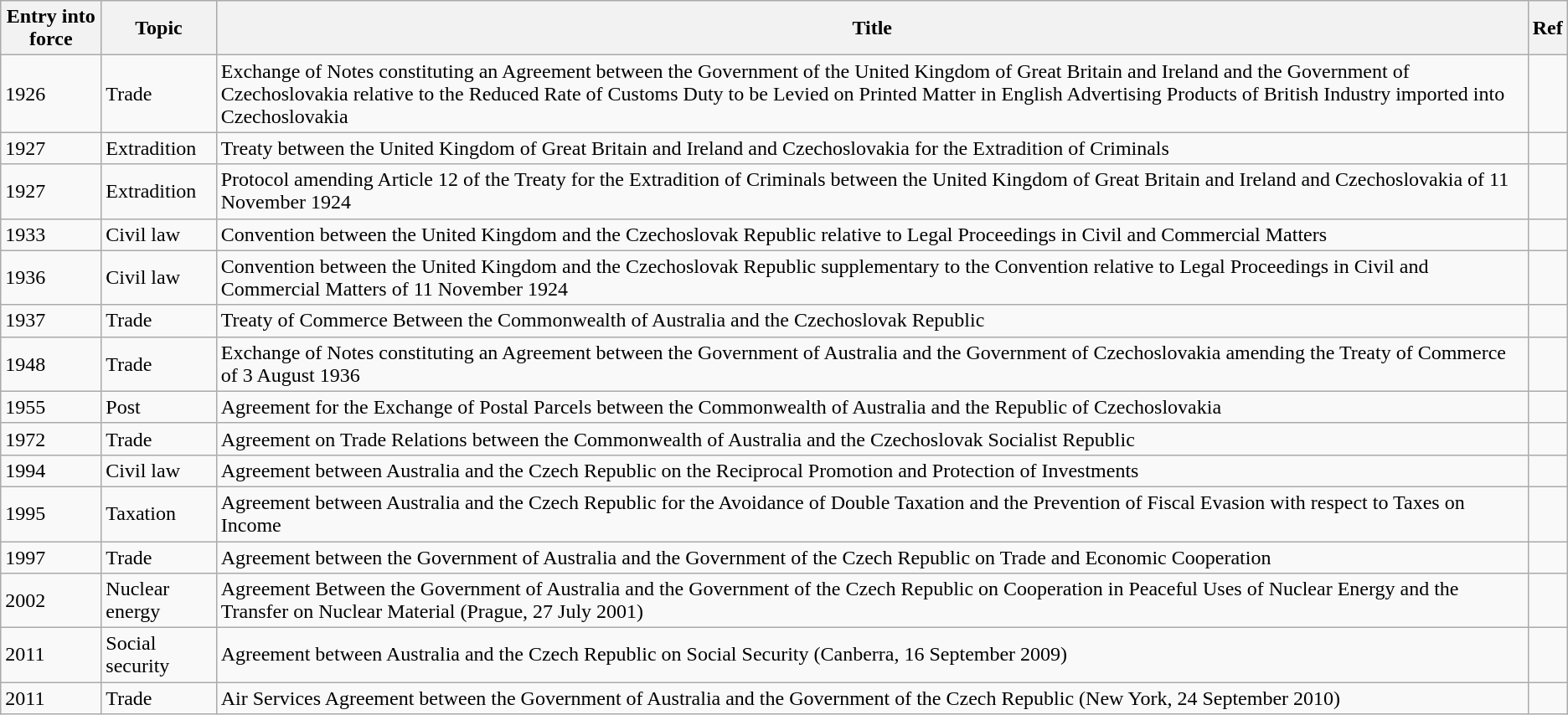<table class="wikitable sortable">
<tr>
<th>Entry into force</th>
<th>Topic</th>
<th>Title</th>
<th>Ref</th>
</tr>
<tr>
<td>1926</td>
<td>Trade</td>
<td>Exchange of Notes constituting an Agreement between the Government of the United Kingdom of Great Britain and Ireland and the Government of Czechoslovakia relative to the Reduced Rate of Customs Duty to be Levied on Printed Matter in English Advertising Products of British Industry imported into Czechoslovakia</td>
<td></td>
</tr>
<tr>
<td>1927</td>
<td>Extradition</td>
<td>Treaty between the United Kingdom of Great Britain and Ireland and Czechoslovakia for the Extradition of Criminals</td>
<td></td>
</tr>
<tr>
<td>1927</td>
<td>Extradition</td>
<td>Protocol amending Article 12 of the Treaty for the Extradition of Criminals between the United Kingdom of Great Britain and Ireland and Czechoslovakia of 11 November 1924</td>
<td></td>
</tr>
<tr>
<td>1933</td>
<td>Civil law</td>
<td>Convention between the United Kingdom and the Czechoslovak Republic relative to Legal Proceedings in Civil and Commercial Matters</td>
<td></td>
</tr>
<tr>
<td>1936</td>
<td>Civil law</td>
<td>Convention between the United Kingdom and the Czechoslovak Republic supplementary to the Convention relative to Legal Proceedings in Civil and Commercial Matters of 11 November 1924</td>
<td></td>
</tr>
<tr>
<td>1937</td>
<td>Trade</td>
<td>Treaty of Commerce Between the Commonwealth of Australia and the Czechoslovak Republic</td>
<td></td>
</tr>
<tr>
<td>1948</td>
<td>Trade</td>
<td>Exchange of Notes constituting an Agreement between the Government of Australia and the Government of Czechoslovakia amending the Treaty of Commerce of 3 August 1936</td>
<td></td>
</tr>
<tr>
<td>1955</td>
<td>Post</td>
<td>Agreement for the Exchange of Postal Parcels between the Commonwealth of Australia and the Republic of Czechoslovakia</td>
<td></td>
</tr>
<tr>
<td>1972</td>
<td>Trade</td>
<td>Agreement on Trade Relations between the Commonwealth of Australia and the Czechoslovak Socialist Republic</td>
<td></td>
</tr>
<tr>
<td>1994</td>
<td>Civil law</td>
<td>Agreement between Australia and the Czech Republic on the Reciprocal Promotion and Protection of Investments</td>
<td></td>
</tr>
<tr>
<td>1995</td>
<td>Taxation</td>
<td>Agreement between Australia and the Czech Republic for the Avoidance of Double Taxation and the Prevention of Fiscal Evasion with respect to Taxes on Income</td>
<td></td>
</tr>
<tr>
<td>1997</td>
<td>Trade</td>
<td>Agreement between the Government of Australia and the Government of the Czech Republic on Trade and Economic Cooperation</td>
<td></td>
</tr>
<tr>
<td>2002</td>
<td>Nuclear energy</td>
<td>Agreement Between the Government of Australia and the Government of the Czech Republic on Cooperation in Peaceful Uses of Nuclear Energy and the Transfer on Nuclear Material (Prague, 27 July 2001)</td>
<td></td>
</tr>
<tr>
<td>2011</td>
<td>Social security</td>
<td>Agreement between Australia and the Czech Republic on Social Security (Canberra, 16 September 2009)</td>
<td></td>
</tr>
<tr>
<td>2011</td>
<td>Trade</td>
<td>Air Services Agreement between the Government of Australia and the Government of the Czech Republic (New York, 24 September 2010)</td>
<td></td>
</tr>
</table>
